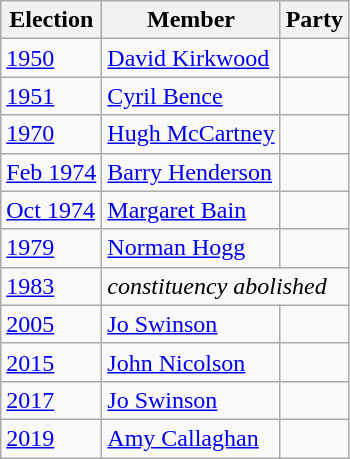<table class="wikitable">
<tr>
<th>Election</th>
<th>Member</th>
<th colspan="2">Party</th>
</tr>
<tr>
<td><a href='#'>1950</a></td>
<td><a href='#'>David Kirkwood</a></td>
<td></td>
</tr>
<tr>
<td><a href='#'>1951</a></td>
<td><a href='#'>Cyril Bence</a></td>
<td></td>
</tr>
<tr>
<td><a href='#'>1970</a></td>
<td><a href='#'>Hugh McCartney</a></td>
<td></td>
</tr>
<tr>
<td><a href='#'>Feb 1974</a></td>
<td><a href='#'>Barry Henderson</a></td>
<td></td>
</tr>
<tr>
<td><a href='#'>Oct 1974</a></td>
<td><a href='#'>Margaret Bain</a></td>
<td></td>
</tr>
<tr>
<td><a href='#'>1979</a></td>
<td><a href='#'>Norman Hogg</a></td>
<td></td>
</tr>
<tr>
<td><a href='#'>1983</a></td>
<td colspan="3"><em>constituency abolished</em></td>
</tr>
<tr>
<td><a href='#'>2005</a></td>
<td><a href='#'>Jo Swinson</a></td>
<td></td>
</tr>
<tr>
<td><a href='#'>2015</a></td>
<td><a href='#'>John Nicolson</a></td>
<td></td>
</tr>
<tr>
<td><a href='#'>2017</a></td>
<td><a href='#'>Jo Swinson</a></td>
<td></td>
</tr>
<tr>
<td><a href='#'>2019</a></td>
<td><a href='#'>Amy Callaghan</a></td>
<td></td>
</tr>
</table>
